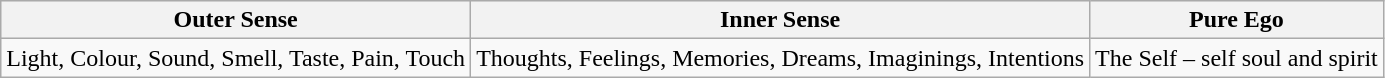<table class="wikitable">
<tr style="background:#ececec;">
<th>Outer Sense</th>
<th>Inner Sense</th>
<th>Pure Ego</th>
</tr>
<tr>
<td>Light, Colour, Sound, Smell, Taste, Pain, Touch</td>
<td>Thoughts, Feelings, Memories, Dreams, Imaginings, Intentions</td>
<td>The Self – self soul and spirit</td>
</tr>
</table>
